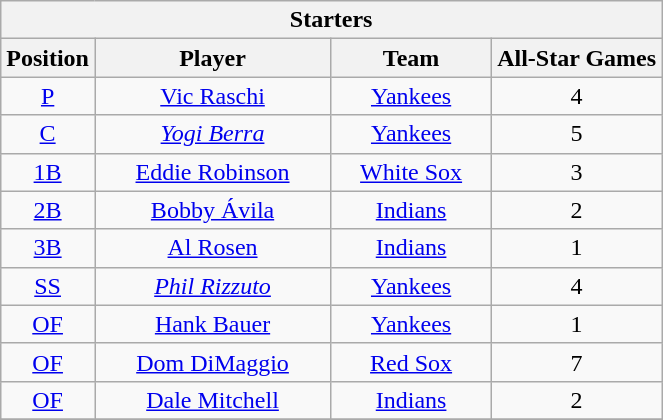<table class="wikitable" style="font-size: 100%; text-align:right;">
<tr>
<th colspan="4">Starters</th>
</tr>
<tr>
<th>Position</th>
<th width="150">Player</th>
<th width="100">Team</th>
<th>All-Star Games</th>
</tr>
<tr>
<td align="center"><a href='#'>P</a></td>
<td align="center"><a href='#'>Vic Raschi</a></td>
<td align="center"><a href='#'>Yankees</a></td>
<td align="center">4</td>
</tr>
<tr>
<td align="center"><a href='#'>C</a></td>
<td align="center"><em><a href='#'>Yogi Berra</a></em></td>
<td align="center"><a href='#'>Yankees</a></td>
<td align="center">5</td>
</tr>
<tr>
<td align="center"><a href='#'>1B</a></td>
<td align="center"><a href='#'>Eddie Robinson</a></td>
<td align="center"><a href='#'>White Sox</a></td>
<td align="center">3</td>
</tr>
<tr>
<td align="center"><a href='#'>2B</a></td>
<td align="center"><a href='#'>Bobby Ávila</a></td>
<td align="center"><a href='#'>Indians</a></td>
<td align="center">2</td>
</tr>
<tr>
<td align="center"><a href='#'>3B</a></td>
<td align="center"><a href='#'>Al Rosen</a></td>
<td align="center"><a href='#'>Indians</a></td>
<td align="center">1</td>
</tr>
<tr>
<td align="center"><a href='#'>SS</a></td>
<td align="center"><em><a href='#'>Phil Rizzuto</a></em></td>
<td align="center"><a href='#'>Yankees</a></td>
<td align="center">4</td>
</tr>
<tr>
<td align="center"><a href='#'>OF</a></td>
<td align="center"><a href='#'>Hank Bauer</a></td>
<td align="center"><a href='#'>Yankees</a></td>
<td align="center">1</td>
</tr>
<tr>
<td align="center"><a href='#'>OF</a></td>
<td align="center"><a href='#'>Dom DiMaggio</a></td>
<td align="center"><a href='#'>Red Sox</a></td>
<td align="center">7</td>
</tr>
<tr>
<td align="center"><a href='#'>OF</a></td>
<td align="center"><a href='#'>Dale Mitchell</a></td>
<td align="center"><a href='#'>Indians</a></td>
<td align="center">2</td>
</tr>
<tr>
</tr>
</table>
